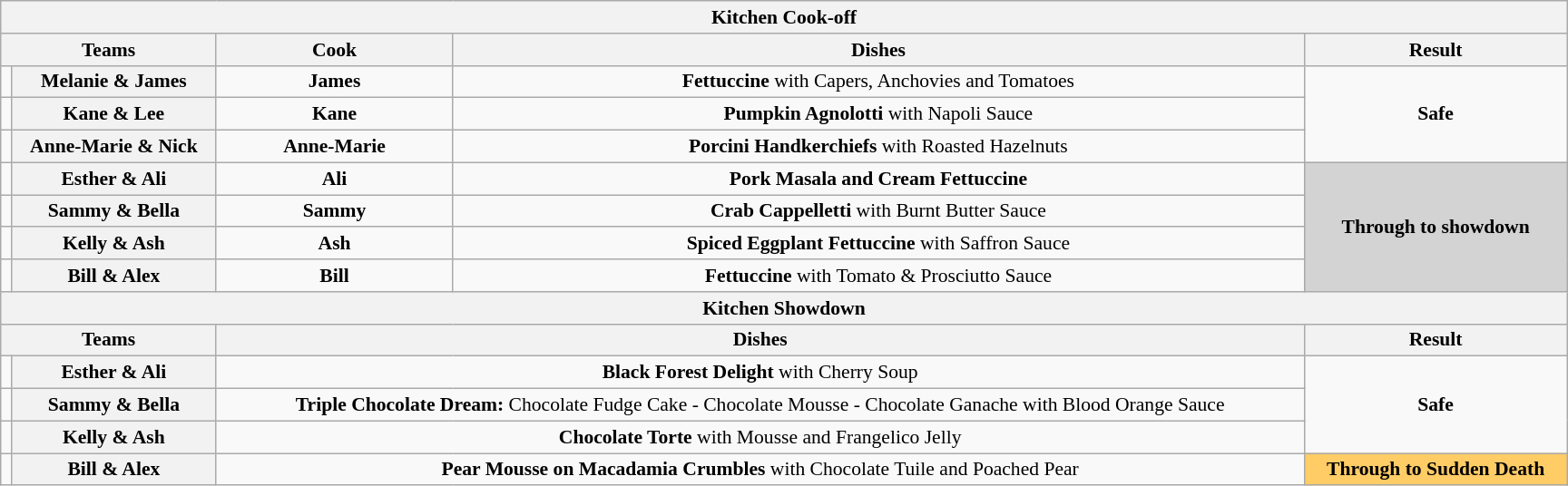<table class="wikitable plainrowheaders" style="text-align:center; font-size:90%; width:80em; margin:1em auto;">
<tr>
<th colspan=5>Kitchen Cook-off</th>
</tr>
<tr>
<th colspan="2">Teams</th>
<th>Cook</th>
<th>Dishes</th>
<th>Result</th>
</tr>
<tr>
<td></td>
<th>Melanie & James</th>
<td><strong>James</strong></td>
<td><strong>Fettuccine</strong> with Capers, Anchovies and Tomatoes</td>
<td rowspan=3><strong>Safe</strong></td>
</tr>
<tr>
<td></td>
<th>Kane & Lee</th>
<td><strong>Kane</strong></td>
<td><strong>Pumpkin Agnolotti</strong> with Napoli Sauce</td>
</tr>
<tr>
<td></td>
<th>Anne-Marie & Nick</th>
<td><strong>Anne-Marie</strong></td>
<td><strong>Porcini Handkerchiefs </strong> with Roasted Hazelnuts</td>
</tr>
<tr>
<td></td>
<th>Esther & Ali</th>
<td><strong>Ali</strong></td>
<td><strong>Pork Masala and Cream Fettuccine </strong></td>
<td align=centre bgcolor=lightgray rowspan=4><strong>Through to showdown</strong></td>
</tr>
<tr>
<td></td>
<th>Sammy & Bella</th>
<td><strong>Sammy</strong></td>
<td><strong>Crab Cappelletti</strong> with Burnt Butter Sauce</td>
</tr>
<tr>
<td></td>
<th>Kelly & Ash</th>
<td><strong>Ash</strong></td>
<td><strong>Spiced Eggplant Fettuccine</strong> with Saffron Sauce</td>
</tr>
<tr>
<td></td>
<th>Bill & Alex</th>
<td><strong>Bill</strong></td>
<td><strong>Fettuccine</strong> with Tomato & Prosciutto Sauce</td>
</tr>
<tr>
<th colspan=5>Kitchen Showdown</th>
</tr>
<tr>
<th colspan="2">Teams</th>
<th colspan="2">Dishes</th>
<th>Result</th>
</tr>
<tr>
<td></td>
<th>Esther & Ali</th>
<td colspan="2"><strong>Black Forest Delight</strong> with Cherry Soup</td>
<td align=centre rowspan=3><strong>Safe</strong></td>
</tr>
<tr>
<td></td>
<th>Sammy & Bella</th>
<td colspan="2"><strong>Triple Chocolate Dream:</strong> Chocolate Fudge Cake - Chocolate Mousse - Chocolate Ganache with Blood Orange Sauce</td>
</tr>
<tr>
<td></td>
<th>Kelly & Ash</th>
<td colspan="2"><strong>Chocolate Torte</strong> with Mousse and Frangelico Jelly</td>
</tr>
<tr>
<td></td>
<th>Bill & Alex</th>
<td colspan="2"><strong>Pear Mousse on Macadamia Crumbles</strong> with Chocolate Tuile and Poached Pear</td>
<td align=centre bgcolor=#FFCC66><strong>Through to Sudden Death</strong></td>
</tr>
</table>
